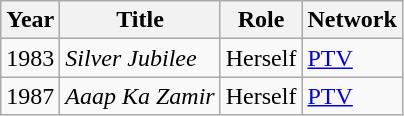<table class="wikitable sortable plainrowheaders">
<tr style="text-align:center;">
<th scope="col">Year</th>
<th scope="col">Title</th>
<th scope="col">Role</th>
<th scope="col">Network</th>
</tr>
<tr>
<td>1983</td>
<td><em>Silver Jubilee</em></td>
<td>Herself</td>
<td><a href='#'>PTV</a></td>
</tr>
<tr>
<td>1987</td>
<td><em>Aaap Ka Zamir</em></td>
<td>Herself</td>
<td><a href='#'>PTV</a></td>
</tr>
</table>
